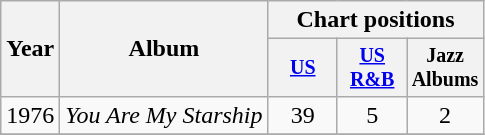<table class="wikitable" style="text-align:center;">
<tr>
<th rowspan="2">Year</th>
<th rowspan="2">Album</th>
<th colspan="3">Chart positions</th>
</tr>
<tr style="font-size:smaller;">
<th width="40"><a href='#'>US</a></th>
<th width="40"><a href='#'>US<br>R&B</a></th>
<th width="40">Jazz Albums</th>
</tr>
<tr>
<td rowspan="1">1976</td>
<td align="left"><em>You Are My Starship</em></td>
<td>39</td>
<td>5</td>
<td>2</td>
</tr>
<tr>
</tr>
</table>
